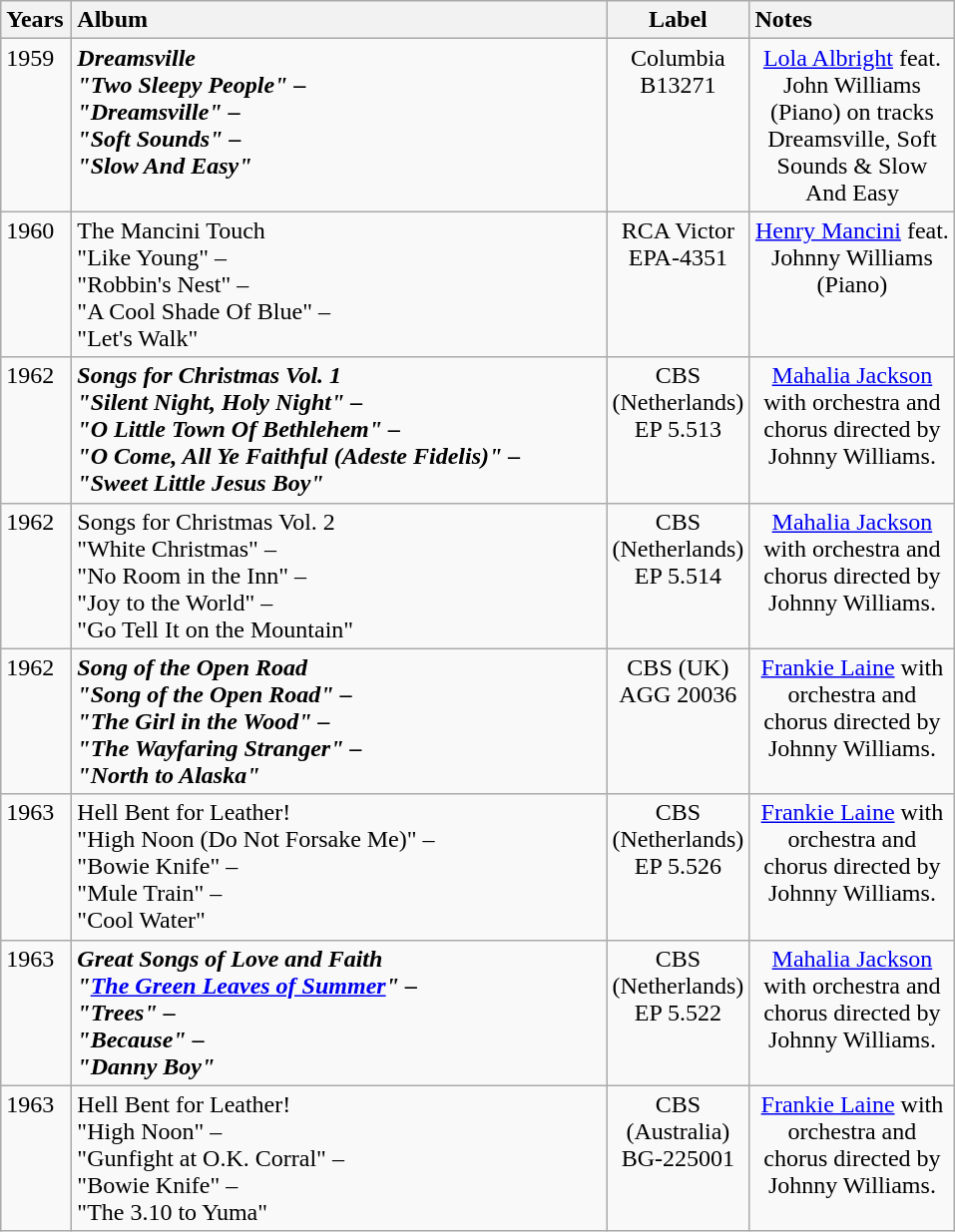<table class="wikitable">
<tr>
<th style="vertical-align:top; text-align:left; width:40px;">Years</th>
<th style="vertical-align:top; text-align:left; width:350px;">Album</th>
<th style="vertical-align:top; text-align:center; width:70px;">Label</th>
<th style="vertical-align:top; text-align:left; width:130px;">Notes</th>
</tr>
<tr style="vertical-align:top;">
<td style="text-align:left; ">1959</td>
<td style="text-align:left; "><strong><em>Dreamsville<em><strong><br>"Two Sleepy People" –<br>"Dreamsville" –<br>"Soft Sounds" –<br>"Slow And Easy"</td>
<td style="text-align:center; ">Columbia B13271</td>
<td style="text-align:center; "><a href='#'>Lola Albright</a> feat. John Williams (Piano) on tracks Dreamsville, Soft Sounds & Slow And Easy</td>
</tr>
<tr style="vertical-align:top;">
<td style="text-align:left; ">1960</td>
<td style="text-align:left; "></em></strong>The Mancini Touch</em></strong><br>"Like Young" –<br>"Robbin's Nest" –<br>"A Cool Shade Of Blue" –<br>"Let's Walk"</td>
<td style="text-align:center; ">RCA Victor EPA-4351</td>
<td style="text-align:center; "><a href='#'>Henry Mancini</a> feat. Johnny Williams (Piano)</td>
</tr>
<tr style="vertical-align:top;">
<td style="text-align:left; ">1962</td>
<td style="text-align:left; "><strong><em>Songs for Christmas Vol. 1<em><strong><br>"Silent Night, Holy Night" –<br>"O Little Town Of Bethlehem" –<br>"O Come, All Ye Faithful (Adeste Fidelis)" –<br>"Sweet Little Jesus Boy"</td>
<td style="text-align:center; ">CBS (Netherlands) EP 5.513</td>
<td style="text-align:center; "><a href='#'>Mahalia Jackson</a> with orchestra and chorus directed by Johnny Williams.</td>
</tr>
<tr style="vertical-align:top;">
<td style="text-align:left; ">1962</td>
<td style="text-align:left; "></em></strong>Songs for Christmas Vol. 2</em></strong><br>"White Christmas" –<br>"No Room in the Inn" –<br>"Joy to the World" –<br>"Go Tell It on the Mountain"</td>
<td style="text-align:center; ">CBS (Netherlands) EP 5.514</td>
<td style="text-align:center; "><a href='#'>Mahalia Jackson</a> with orchestra and chorus directed by Johnny Williams.</td>
</tr>
<tr style="vertical-align:top;">
<td style="text-align:left; ">1962</td>
<td style="text-align:left; "><strong><em>Song of the Open Road<em><strong><br>"Song of the Open Road" –<br>"The Girl in the Wood" –<br>"The Wayfaring Stranger" –<br>"North to Alaska"</td>
<td style="text-align:center; ">CBS (UK) AGG 20036</td>
<td style="text-align:center; "><a href='#'>Frankie Laine</a> with orchestra and chorus directed by Johnny Williams.</td>
</tr>
<tr style="vertical-align:top;">
<td style="text-align:left; ">1963</td>
<td style="text-align:left; "></em></strong>Hell Bent for Leather!</em></strong><br>"High Noon (Do Not Forsake Me)" –<br>"Bowie Knife" –<br>"Mule Train" –<br>"Cool Water"</td>
<td style="text-align:center; ">CBS (Netherlands) EP 5.526</td>
<td style="text-align:center; "><a href='#'>Frankie Laine</a> with orchestra and chorus directed by Johnny Williams.</td>
</tr>
<tr style="vertical-align:top;">
<td style="text-align:left; ">1963</td>
<td style="text-align:left; "><strong><em>Great Songs of Love and Faith<em><strong><br>"<a href='#'>The Green Leaves of Summer</a>" –<br>"Trees" –<br>"Because" –<br>"Danny Boy"</td>
<td style="text-align:center; ">CBS (Netherlands) EP 5.522</td>
<td style="text-align:center; "><a href='#'>Mahalia Jackson</a> with orchestra and chorus directed by Johnny Williams.</td>
</tr>
<tr style="vertical-align:top;">
<td style="text-align:left; ">1963</td>
<td style="text-align:left; "></em></strong>Hell Bent for Leather!</em></strong><br>"High Noon" –<br>"Gunfight at O.K. Corral" –<br>"Bowie Knife" –<br>"The 3.10 to Yuma"</td>
<td style="text-align:center; ">CBS (Australia) BG-225001</td>
<td style="text-align:center; "><a href='#'>Frankie Laine</a> with orchestra and chorus directed by Johnny Williams.</td>
</tr>
</table>
